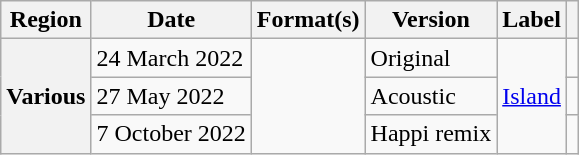<table class="wikitable plainrowheaders">
<tr>
<th scope="col">Region</th>
<th scope="col">Date</th>
<th scope="col">Format(s)</th>
<th scope="col">Version</th>
<th scope="col">Label</th>
<th scope="col"></th>
</tr>
<tr>
<th rowspan="3" scope="row">Various</th>
<td>24 March 2022</td>
<td rowspan="3"></td>
<td>Original</td>
<td rowspan="3"><a href='#'>Island</a></td>
<td align="center"></td>
</tr>
<tr>
<td>27 May 2022</td>
<td>Acoustic</td>
<td align="center"></td>
</tr>
<tr>
<td>7 October 2022</td>
<td>Happi remix</td>
<td></td>
</tr>
</table>
